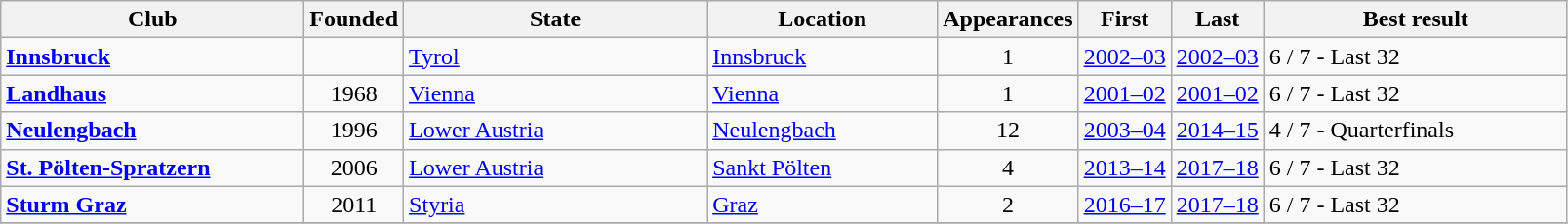<table class="wikitable sortable">
<tr>
<th width=200px>Club</th>
<th>Founded</th>
<th width=200px>State</th>
<th width=150px>Location</th>
<th align=center>Appearances</th>
<th>First</th>
<th>Last</th>
<th width=200px>Best result</th>
</tr>
<tr>
<td><strong><a href='#'>Innsbruck</a></strong></td>
<td align=center></td>
<td> <a href='#'>Tyrol</a></td>
<td><a href='#'>Innsbruck</a></td>
<td align=center>1</td>
<td><a href='#'>2002–03</a></td>
<td><a href='#'>2002–03</a></td>
<td>6 / 7 - Last 32</td>
</tr>
<tr>
<td><strong><a href='#'>Landhaus</a></strong></td>
<td align=center>1968</td>
<td> <a href='#'>Vienna</a></td>
<td><a href='#'>Vienna</a></td>
<td align=center>1</td>
<td><a href='#'>2001–02</a></td>
<td><a href='#'>2001–02</a></td>
<td>6 / 7 - Last 32</td>
</tr>
<tr>
<td><strong><a href='#'>Neulengbach</a></strong></td>
<td align=center>1996</td>
<td> <a href='#'>Lower Austria</a></td>
<td><a href='#'>Neulengbach</a></td>
<td align=center>12</td>
<td><a href='#'>2003–04</a></td>
<td><a href='#'>2014–15</a></td>
<td>4 / 7 - Quarterfinals</td>
</tr>
<tr>
<td><strong><a href='#'>St. Pölten-Spratzern</a></strong></td>
<td align=center>2006</td>
<td> <a href='#'>Lower Austria</a></td>
<td><a href='#'>Sankt Pölten</a></td>
<td align=center>4</td>
<td><a href='#'>2013–14</a></td>
<td><a href='#'>2017–18</a></td>
<td>6 / 7 - Last 32</td>
</tr>
<tr>
<td><strong><a href='#'>Sturm Graz</a></strong></td>
<td align=center>2011</td>
<td> <a href='#'>Styria</a></td>
<td><a href='#'>Graz</a></td>
<td align=center>2</td>
<td><a href='#'>2016–17</a></td>
<td><a href='#'>2017–18</a></td>
<td>6 / 7 - Last 32</td>
</tr>
<tr>
</tr>
</table>
